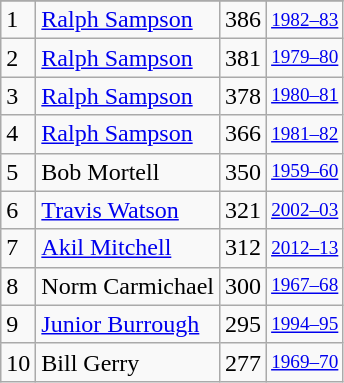<table class="wikitable">
<tr>
</tr>
<tr>
<td>1</td>
<td><a href='#'>Ralph Sampson</a></td>
<td>386</td>
<td style="font-size:80%;"><a href='#'>1982–83</a></td>
</tr>
<tr>
<td>2</td>
<td><a href='#'>Ralph Sampson</a></td>
<td>381</td>
<td style="font-size:80%;"><a href='#'>1979–80</a></td>
</tr>
<tr>
<td>3</td>
<td><a href='#'>Ralph Sampson</a></td>
<td>378</td>
<td style="font-size:80%;"><a href='#'>1980–81</a></td>
</tr>
<tr>
<td>4</td>
<td><a href='#'>Ralph Sampson</a></td>
<td>366</td>
<td style="font-size:80%;"><a href='#'>1981–82</a></td>
</tr>
<tr>
<td>5</td>
<td>Bob Mortell</td>
<td>350</td>
<td style="font-size:80%;"><a href='#'>1959–60</a></td>
</tr>
<tr>
<td>6</td>
<td><a href='#'>Travis Watson</a></td>
<td>321</td>
<td style="font-size:80%;"><a href='#'>2002–03</a></td>
</tr>
<tr>
<td>7</td>
<td><a href='#'>Akil Mitchell</a></td>
<td>312</td>
<td style="font-size:80%;"><a href='#'>2012–13</a></td>
</tr>
<tr>
<td>8</td>
<td>Norm Carmichael</td>
<td>300</td>
<td style="font-size:80%;"><a href='#'>1967–68</a></td>
</tr>
<tr>
<td>9</td>
<td><a href='#'>Junior Burrough</a></td>
<td>295</td>
<td style="font-size:80%;"><a href='#'>1994–95</a></td>
</tr>
<tr>
<td>10</td>
<td>Bill Gerry</td>
<td>277</td>
<td style="font-size:80%;"><a href='#'>1969–70</a></td>
</tr>
</table>
